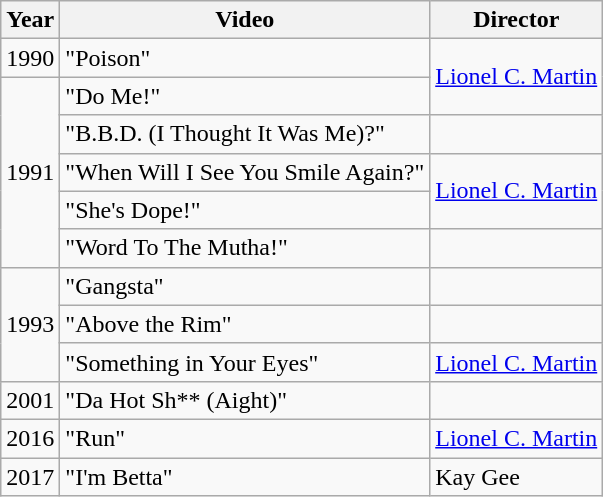<table class="wikitable">
<tr>
<th>Year</th>
<th>Video</th>
<th>Director</th>
</tr>
<tr>
<td>1990</td>
<td>"Poison"</td>
<td rowspan="2"><a href='#'>Lionel C. Martin</a></td>
</tr>
<tr>
<td rowspan="5">1991</td>
<td>"Do Me!"</td>
</tr>
<tr>
<td>"B.B.D. (I Thought It Was Me)?"</td>
<td></td>
</tr>
<tr>
<td>"When Will I See You Smile Again?"</td>
<td rowspan="2"><a href='#'>Lionel C. Martin</a></td>
</tr>
<tr>
<td>"She's Dope!"</td>
</tr>
<tr>
<td>"Word To The Mutha!"</td>
<td></td>
</tr>
<tr>
<td rowspan="3">1993</td>
<td>"Gangsta"</td>
<td></td>
</tr>
<tr>
<td>"Above the Rim"</td>
<td></td>
</tr>
<tr>
<td>"Something in Your Eyes"</td>
<td rowspan="1"><a href='#'>Lionel C. Martin</a></td>
</tr>
<tr>
<td>2001</td>
<td>"Da Hot Sh** (Aight)"</td>
<td></td>
</tr>
<tr>
<td>2016</td>
<td>"Run"</td>
<td rowspan="1"><a href='#'>Lionel C. Martin</a></td>
</tr>
<tr>
<td>2017</td>
<td>"I'm Betta"</td>
<td>Kay Gee</td>
</tr>
</table>
